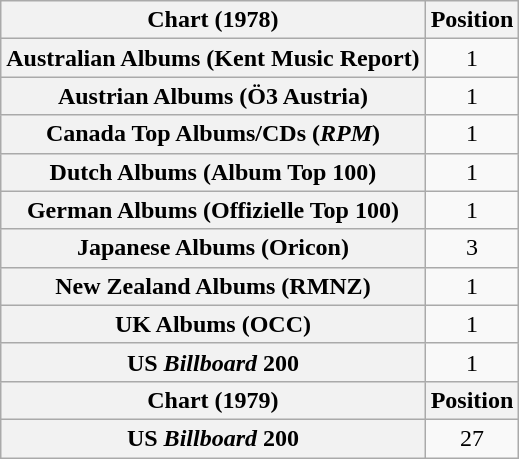<table class="wikitable sortable plainrowheaders" style="text-align:center">
<tr>
<th scope="col">Chart (1978)</th>
<th scope="col">Position</th>
</tr>
<tr>
<th scope="row">Australian Albums (Kent Music Report)</th>
<td>1</td>
</tr>
<tr>
<th scope="row">Austrian Albums (Ö3 Austria)</th>
<td>1</td>
</tr>
<tr>
<th scope="row">Canada Top Albums/CDs (<em>RPM</em>)</th>
<td>1</td>
</tr>
<tr>
<th scope="row">Dutch Albums (Album Top 100)</th>
<td>1</td>
</tr>
<tr>
<th scope="row">German Albums (Offizielle Top 100)</th>
<td>1</td>
</tr>
<tr>
<th scope="row">Japanese Albums (Oricon)</th>
<td>3</td>
</tr>
<tr>
<th scope="row">New Zealand Albums (RMNZ)</th>
<td>1</td>
</tr>
<tr>
<th scope="row">UK Albums (OCC)</th>
<td>1</td>
</tr>
<tr>
<th scope="row">US <em>Billboard</em> 200</th>
<td>1</td>
</tr>
<tr>
<th scope="col">Chart (1979)</th>
<th scope="col">Position</th>
</tr>
<tr>
<th scope="row">US <em>Billboard</em> 200</th>
<td>27</td>
</tr>
</table>
